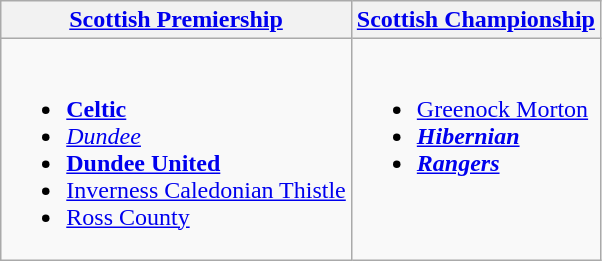<table class="wikitable" style="text-align:left">
<tr>
<th><a href='#'>Scottish Premiership</a></th>
<th><a href='#'>Scottish Championship</a></th>
</tr>
<tr>
<td valign=top><br><ul><li><strong><a href='#'>Celtic</a></strong></li><li><em><a href='#'>Dundee</a></em></li><li><strong><a href='#'>Dundee United</a></strong></li><li><a href='#'>Inverness Caledonian Thistle</a></li><li><a href='#'>Ross County</a></li></ul></td>
<td valign=top><br><ul><li><a href='#'>Greenock Morton</a></li><li><strong><em><a href='#'>Hibernian</a></em></strong></li><li><strong><em><a href='#'>Rangers</a></em></strong></li></ul></td>
</tr>
</table>
